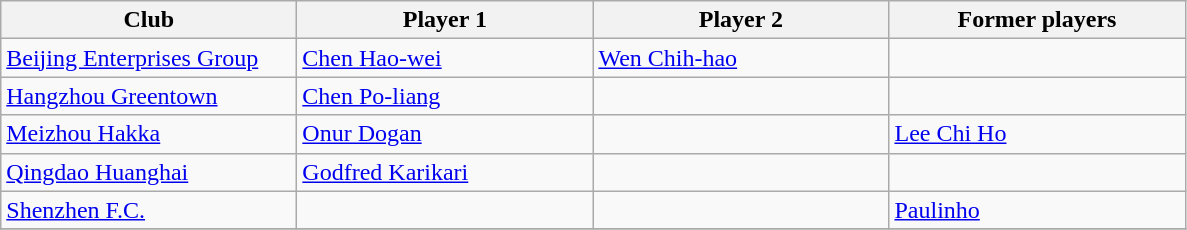<table class="wikitable" border="1">
<tr>
<th width="190">Club</th>
<th width="190">Player 1</th>
<th width="190">Player 2</th>
<th width="190">Former players </th>
</tr>
<tr>
<td><a href='#'>Beijing Enterprises Group</a></td>
<td> <a href='#'>Chen Hao-wei</a></td>
<td> <a href='#'>Wen Chih-hao</a></td>
<td></td>
</tr>
<tr>
<td><a href='#'>Hangzhou Greentown</a></td>
<td> <a href='#'>Chen Po-liang</a></td>
<td></td>
<td></td>
</tr>
<tr>
<td><a href='#'>Meizhou Hakka</a></td>
<td> <a href='#'>Onur Dogan</a></td>
<td></td>
<td> <a href='#'>Lee Chi Ho</a></td>
</tr>
<tr>
<td><a href='#'>Qingdao Huanghai</a></td>
<td> <a href='#'>Godfred Karikari</a></td>
<td></td>
<td></td>
</tr>
<tr>
<td><a href='#'>Shenzhen F.C.</a></td>
<td></td>
<td></td>
<td> <a href='#'>Paulinho</a></td>
</tr>
<tr>
</tr>
</table>
